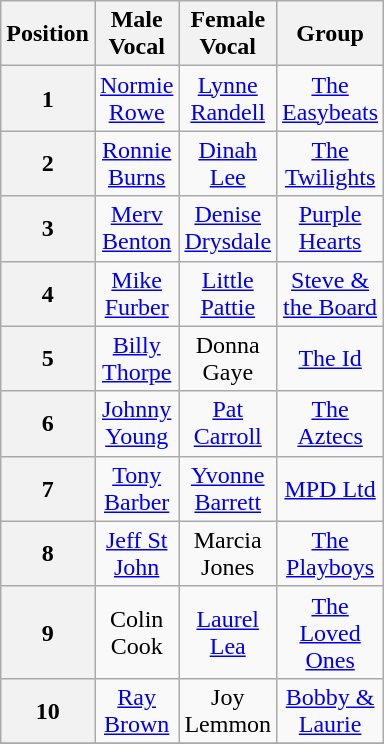<table class="wikitable" style="text-align:center; width:200px; height:200px" border="1">
<tr>
<th>Position</th>
<th>Male Vocal</th>
<th>Female Vocal</th>
<th>Group</th>
</tr>
<tr>
<th>1</th>
<td><a href='#'>Normie Rowe</a></td>
<td><a href='#'>Lynne Randell</a></td>
<td><a href='#'>The Easybeats</a></td>
</tr>
<tr>
<th>2</th>
<td><a href='#'>Ronnie Burns</a></td>
<td><a href='#'>Dinah Lee</a></td>
<td><a href='#'>The Twilights</a></td>
</tr>
<tr>
<th>3</th>
<td><a href='#'>Merv Benton</a></td>
<td><a href='#'>Denise Drysdale</a></td>
<td><a href='#'>Purple Hearts</a></td>
</tr>
<tr>
<th>4</th>
<td><a href='#'>Mike Furber</a></td>
<td><a href='#'>Little Pattie</a></td>
<td><a href='#'>Steve & the Board</a></td>
</tr>
<tr>
<th>5</th>
<td><a href='#'>Billy Thorpe</a></td>
<td>Donna Gaye</td>
<td><a href='#'>The Id</a></td>
</tr>
<tr>
<th>6</th>
<td><a href='#'>Johnny Young</a></td>
<td><a href='#'>Pat Carroll</a></td>
<td><a href='#'>The Aztecs</a></td>
</tr>
<tr>
<th>7</th>
<td><a href='#'>Tony Barber</a></td>
<td><a href='#'>Yvonne Barrett</a></td>
<td><a href='#'>MPD Ltd</a></td>
</tr>
<tr>
<th>8</th>
<td><a href='#'>Jeff St John</a></td>
<td>Marcia Jones</td>
<td><a href='#'>The Playboys</a></td>
</tr>
<tr>
<th>9</th>
<td>Colin Cook</td>
<td><a href='#'>Laurel Lea</a></td>
<td><a href='#'>The Loved Ones</a></td>
</tr>
<tr>
<th>10</th>
<td><a href='#'>Ray Brown</a></td>
<td>Joy Lemmon</td>
<td><a href='#'>Bobby & Laurie</a></td>
</tr>
<tr>
</tr>
</table>
